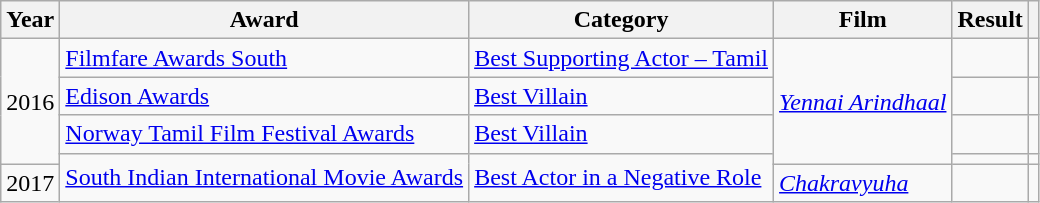<table class="wikitable sortable">
<tr>
<th>Year</th>
<th>Award</th>
<th>Category</th>
<th>Film</th>
<th>Result</th>
<th></th>
</tr>
<tr>
<td rowspan="4">2016</td>
<td><a href='#'>Filmfare Awards South</a></td>
<td><a href='#'>Best Supporting Actor – Tamil</a></td>
<td rowspan="4"><em><a href='#'>Yennai Arindhaal</a></em></td>
<td></td>
<td></td>
</tr>
<tr>
<td><a href='#'>Edison Awards</a></td>
<td><a href='#'>Best Villain</a></td>
<td></td>
<td></td>
</tr>
<tr>
<td><a href='#'>Norway Tamil Film Festival Awards</a></td>
<td><a href='#'>Best Villain</a></td>
<td></td>
<td></td>
</tr>
<tr>
<td rowspan="2"><a href='#'>South Indian International Movie Awards</a></td>
<td rowspan="2"><a href='#'>Best Actor in a Negative Role</a></td>
<td></td>
<td></td>
</tr>
<tr>
<td>2017</td>
<td><em><a href='#'>Chakravyuha</a></em></td>
<td></td>
<td></td>
</tr>
</table>
